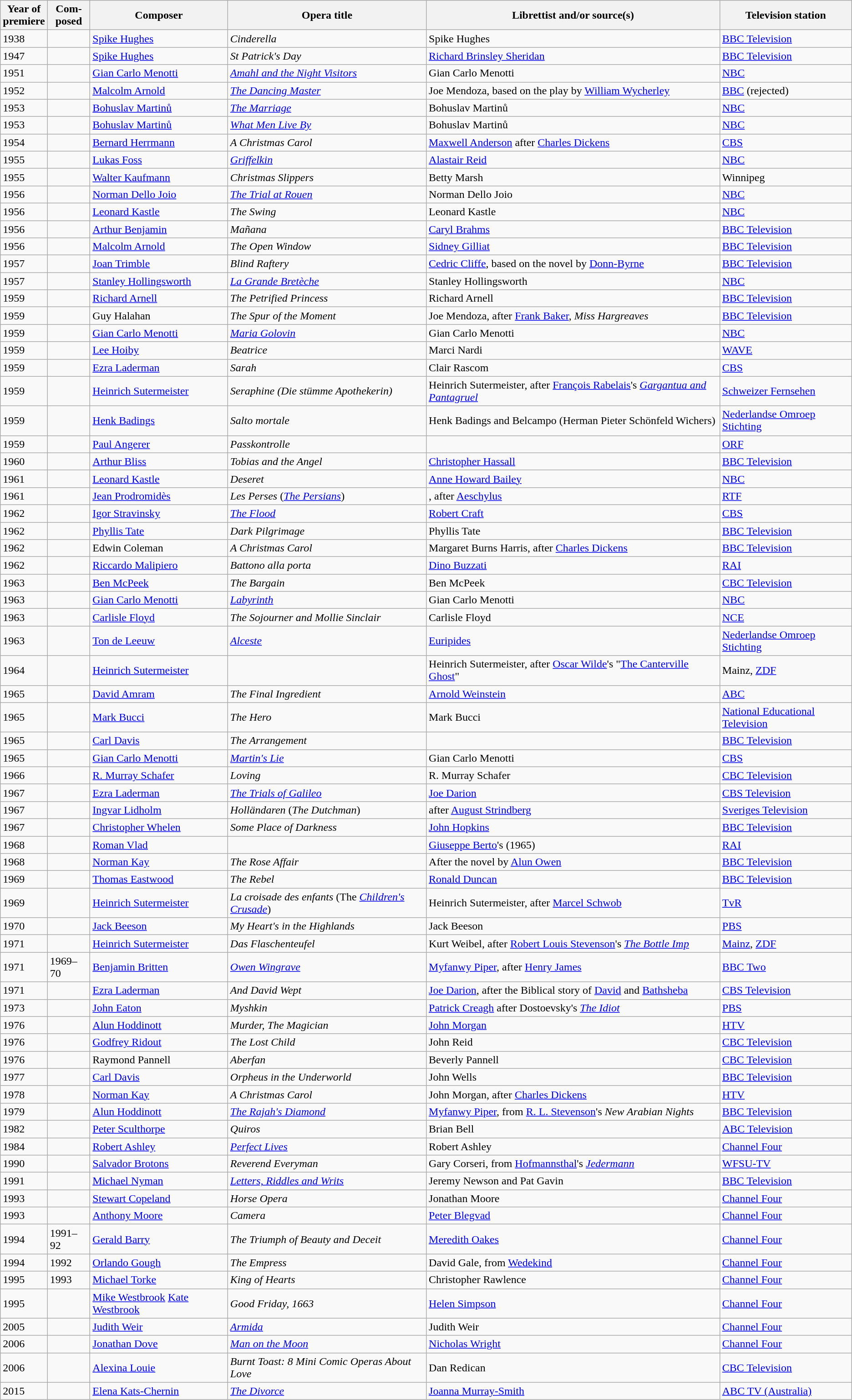<table class="wikitable sortable">
<tr>
<th style="width:55px;">Year of premiere</th>
<th style="width:55px;">Com­posed</th>
<th>Composer</th>
<th>Opera title</th>
<th>Librettist and/or source(s)</th>
<th>Television station</th>
</tr>
<tr>
<td>1938</td>
<td></td>
<td> <a href='#'>Spike Hughes</a></td>
<td><em>Cinderella</em></td>
<td> Spike Hughes</td>
<td><a href='#'>BBC Television</a></td>
</tr>
<tr>
<td>1947</td>
<td></td>
<td> <a href='#'>Spike Hughes</a></td>
<td> <em>St Patrick's Day</em></td>
<td> <a href='#'>Richard Brinsley Sheridan</a></td>
<td><a href='#'>BBC Television</a></td>
</tr>
<tr>
<td>1951</td>
<td></td>
<td> <a href='#'>Gian Carlo Menotti</a></td>
<td><em><a href='#'>Amahl and the Night Visitors</a></em></td>
<td> Gian Carlo Menotti</td>
<td><a href='#'>NBC</a></td>
</tr>
<tr>
<td>1952</td>
<td></td>
<td> <a href='#'>Malcolm Arnold</a></td>
<td> <em><a href='#'>The Dancing Master</a></em></td>
<td> Joe Mendoza, based on the play by <a href='#'>William Wycherley</a></td>
<td><a href='#'>BBC</a> (rejected)</td>
</tr>
<tr>
<td>1953</td>
<td></td>
<td> <a href='#'>Bohuslav Martinů</a></td>
<td> <em><a href='#'>The Marriage</a></em></td>
<td> Bohuslav Martinů</td>
<td><a href='#'>NBC</a></td>
</tr>
<tr>
<td>1953</td>
<td></td>
<td> <a href='#'>Bohuslav Martinů</a></td>
<td> <em><a href='#'>What Men Live By</a></em></td>
<td> Bohuslav Martinů</td>
<td><a href='#'>NBC</a></td>
</tr>
<tr>
<td>1954</td>
<td></td>
<td> <a href='#'>Bernard Herrmann</a></td>
<td> <em>A Christmas Carol</em></td>
<td> <a href='#'>Maxwell Anderson</a> after <a href='#'>Charles Dickens</a></td>
<td><a href='#'>CBS</a></td>
</tr>
<tr>
<td>1955</td>
<td></td>
<td> <a href='#'>Lukas Foss</a></td>
<td><em><a href='#'>Griffelkin</a></em></td>
<td> <a href='#'>Alastair Reid</a></td>
<td><a href='#'>NBC</a></td>
</tr>
<tr>
<td>1955</td>
<td></td>
<td> <a href='#'>Walter Kaufmann</a></td>
<td><em>Christmas Slippers</em></td>
<td> Betty Marsh</td>
<td>Winnipeg</td>
</tr>
<tr>
<td>1956</td>
<td></td>
<td> <a href='#'>Norman Dello Joio</a></td>
<td> <em><a href='#'>The Trial at Rouen</a></em></td>
<td> Norman Dello Joio</td>
<td><a href='#'>NBC</a></td>
</tr>
<tr>
<td>1956</td>
<td></td>
<td> <a href='#'>Leonard Kastle</a></td>
<td> <em>The Swing</em></td>
<td> Leonard Kastle</td>
<td><a href='#'>NBC</a></td>
</tr>
<tr>
<td>1956</td>
<td></td>
<td> <a href='#'>Arthur Benjamin</a></td>
<td> <em>Mañana</em></td>
<td> <a href='#'>Caryl Brahms</a></td>
<td><a href='#'>BBC Television</a></td>
</tr>
<tr>
<td>1956</td>
<td></td>
<td> <a href='#'>Malcolm Arnold</a></td>
<td> <em>The Open Window</em></td>
<td> <a href='#'>Sidney Gilliat</a></td>
<td><a href='#'>BBC Television</a></td>
</tr>
<tr>
<td>1957</td>
<td></td>
<td> <a href='#'>Joan Trimble</a></td>
<td><em>Blind Raftery</em></td>
<td> <a href='#'>Cedric Cliffe</a>, based on the novel by <a href='#'>Donn-Byrne</a></td>
<td><a href='#'>BBC Television</a></td>
</tr>
<tr>
<td>1957</td>
<td></td>
<td> <a href='#'>Stanley Hollingsworth</a></td>
<td> <em><a href='#'>La Grande Bretèche</a></em></td>
<td> Stanley Hollingsworth</td>
<td><a href='#'>NBC</a></td>
</tr>
<tr>
<td>1959</td>
<td></td>
<td> <a href='#'>Richard Arnell</a></td>
<td> <em>The Petrified Princess</em></td>
<td> Richard Arnell</td>
<td><a href='#'>BBC Television</a></td>
</tr>
<tr>
<td>1959</td>
<td></td>
<td> Guy Halahan</td>
<td> <em>The Spur of the Moment</em></td>
<td>Joe Mendoza, after <a href='#'>Frank Baker</a>, <em>Miss Hargreaves</em></td>
<td><a href='#'>BBC Television</a></td>
</tr>
<tr>
<td>1959</td>
<td></td>
<td> <a href='#'>Gian Carlo Menotti</a></td>
<td><em><a href='#'>Maria Golovin</a></em></td>
<td> Gian Carlo Menotti</td>
<td><a href='#'>NBC</a></td>
</tr>
<tr>
<td>1959</td>
<td></td>
<td> <a href='#'>Lee Hoiby</a></td>
<td><em>Beatrice</em></td>
<td> Marci Nardi</td>
<td><a href='#'>WAVE</a></td>
</tr>
<tr>
<td>1959</td>
<td></td>
<td> <a href='#'>Ezra Laderman</a></td>
<td><em>Sarah</em></td>
<td> Clair Rascom</td>
<td><a href='#'>CBS</a></td>
</tr>
<tr>
<td>1959</td>
<td></td>
<td> <a href='#'>Heinrich Sutermeister</a></td>
<td><em>Seraphine (Die stümme Apothekerin)</em></td>
<td> Heinrich Sutermeister, after <a href='#'>François Rabelais</a>'s <em><a href='#'>Gargantua and Pantagruel</a></em></td>
<td><a href='#'>Schweizer Fernsehen</a></td>
</tr>
<tr>
<td>1959</td>
<td></td>
<td> <a href='#'>Henk Badings</a></td>
<td><em>Salto mortale</em></td>
<td> Henk Badings and Belcampo (Herman Pieter Schönfeld Wichers)</td>
<td><a href='#'>Nederlandse Omroep Stichting</a></td>
</tr>
<tr>
<td>1959</td>
<td></td>
<td> <a href='#'>Paul Angerer</a></td>
<td><em>Passkontrolle</em></td>
<td></td>
<td><a href='#'>ORF</a></td>
</tr>
<tr>
<td>1960</td>
<td></td>
<td> <a href='#'>Arthur Bliss</a></td>
<td><em>Tobias and the Angel</em></td>
<td> <a href='#'>Christopher Hassall</a></td>
<td><a href='#'>BBC Television</a></td>
</tr>
<tr>
<td>1961</td>
<td></td>
<td> <a href='#'>Leonard Kastle</a></td>
<td><em>Deseret</em></td>
<td> <a href='#'>Anne Howard Bailey</a></td>
<td><a href='#'>NBC</a></td>
</tr>
<tr>
<td>1961</td>
<td></td>
<td> <a href='#'>Jean Prodromidès</a></td>
<td> <em>Les Perses</em> (<em><a href='#'>The Persians</a></em>)</td>
<td> , after <a href='#'>Aeschylus</a></td>
<td><a href='#'>RTF</a></td>
</tr>
<tr>
<td>1962</td>
<td></td>
<td> <a href='#'>Igor Stravinsky</a></td>
<td> <em><a href='#'>The Flood</a></em></td>
<td> <a href='#'>Robert Craft</a></td>
<td><a href='#'>CBS</a></td>
</tr>
<tr>
<td>1962</td>
<td></td>
<td> <a href='#'>Phyllis Tate</a></td>
<td><em>Dark Pilgrimage</em></td>
<td> Phyllis Tate</td>
<td><a href='#'>BBC Television</a></td>
</tr>
<tr>
<td>1962</td>
<td></td>
<td> Edwin Coleman</td>
<td> <em>A Christmas Carol</em></td>
<td> Margaret Burns Harris, after <a href='#'>Charles Dickens</a></td>
<td><a href='#'>BBC Television</a></td>
</tr>
<tr>
<td>1962</td>
<td></td>
<td> <a href='#'>Riccardo Malipiero</a></td>
<td><em>Battono alla porta</em></td>
<td> <a href='#'>Dino Buzzati</a></td>
<td><a href='#'>RAI</a></td>
</tr>
<tr>
<td>1963</td>
<td></td>
<td> <a href='#'>Ben McPeek</a></td>
<td> <em>The Bargain</em></td>
<td> Ben McPeek</td>
<td><a href='#'>CBC Television</a></td>
</tr>
<tr>
<td>1963</td>
<td></td>
<td> <a href='#'>Gian Carlo Menotti</a></td>
<td><em><a href='#'>Labyrinth</a></em></td>
<td> Gian Carlo Menotti</td>
<td><a href='#'>NBC</a></td>
</tr>
<tr>
<td>1963</td>
<td></td>
<td> <a href='#'>Carlisle Floyd</a></td>
<td> <em>The Sojourner and Mollie Sinclair</em></td>
<td> Carlisle Floyd</td>
<td><a href='#'>NCE</a></td>
</tr>
<tr>
<td>1963</td>
<td></td>
<td> <a href='#'>Ton de Leeuw</a></td>
<td><em><a href='#'>Alceste</a></em></td>
<td><a href='#'>Euripides</a></td>
<td><a href='#'>Nederlandse Omroep Stichting</a></td>
</tr>
<tr>
<td>1964</td>
<td></td>
<td> <a href='#'>Heinrich Sutermeister</a></td>
<td> <em></em></td>
<td> Heinrich Sutermeister, after <a href='#'>Oscar Wilde</a>'s "<a href='#'>The Canterville Ghost</a>"</td>
<td>Mainz, <a href='#'>ZDF</a></td>
</tr>
<tr>
<td>1965</td>
<td></td>
<td> <a href='#'>David Amram</a></td>
<td> <em>The Final Ingredient</em></td>
<td> <a href='#'>Arnold Weinstein</a></td>
<td><a href='#'>ABC</a></td>
</tr>
<tr>
<td>1965</td>
<td></td>
<td> <a href='#'>Mark Bucci</a></td>
<td> <em>The Hero</em></td>
<td> Mark Bucci</td>
<td><a href='#'>National Educational Television</a></td>
</tr>
<tr>
<td>1965</td>
<td></td>
<td> <a href='#'>Carl Davis</a></td>
<td> <em>The Arrangement</em></td>
<td> </td>
<td><a href='#'>BBC Television</a></td>
</tr>
<tr>
<td>1965</td>
<td></td>
<td> <a href='#'>Gian Carlo Menotti</a></td>
<td><em><a href='#'>Martin's Lie</a></em></td>
<td> Gian Carlo Menotti</td>
<td><a href='#'>CBS</a></td>
</tr>
<tr>
<td>1966</td>
<td></td>
<td> <a href='#'>R. Murray Schafer</a></td>
<td><em>Loving</em></td>
<td> R. Murray Schafer</td>
<td><a href='#'>CBC Television</a></td>
</tr>
<tr>
<td>1967</td>
<td></td>
<td> <a href='#'>Ezra Laderman</a></td>
<td> <em><a href='#'>The Trials of Galileo</a></em></td>
<td> <a href='#'>Joe Darion</a></td>
<td><a href='#'>CBS Television</a></td>
</tr>
<tr>
<td>1967</td>
<td></td>
<td> <a href='#'>Ingvar Lidholm</a></td>
<td><em>Holländaren</em> (<em>The Dutchman</em>)</td>
<td>after <a href='#'>August Strindberg</a></td>
<td><a href='#'>Sveriges Television</a></td>
</tr>
<tr>
<td>1967</td>
<td></td>
<td> <a href='#'>Christopher Whelen</a></td>
<td><em>Some Place of Darkness</em></td>
<td> <a href='#'>John Hopkins</a></td>
<td><a href='#'>BBC Television</a></td>
</tr>
<tr>
<td>1968</td>
<td></td>
<td> <a href='#'>Roman Vlad</a></td>
<td> <em></em></td>
<td><a href='#'>Giuseppe Berto</a>'s <em></em> (1965)</td>
<td><a href='#'>RAI</a></td>
</tr>
<tr>
<td>1968</td>
<td></td>
<td> <a href='#'>Norman Kay</a></td>
<td> <em>The Rose Affair</em></td>
<td>After the novel by <a href='#'>Alun Owen</a></td>
<td><a href='#'>BBC Television</a></td>
</tr>
<tr>
<td>1969</td>
<td></td>
<td> <a href='#'>Thomas Eastwood</a></td>
<td> <em>The Rebel</em></td>
<td> <a href='#'>Ronald Duncan</a></td>
<td><a href='#'>BBC Television</a></td>
</tr>
<tr>
<td>1969</td>
<td></td>
<td> <a href='#'>Heinrich Sutermeister</a></td>
<td> <em>La croisade des enfants</em> (The <em><a href='#'>Children's Crusade</a></em>)</td>
<td> Heinrich Sutermeister, after <a href='#'>Marcel Schwob</a></td>
<td><a href='#'>TvR</a></td>
</tr>
<tr>
<td>1970</td>
<td></td>
<td> <a href='#'>Jack Beeson</a></td>
<td><em>My Heart's in the Highlands</em></td>
<td> Jack Beeson</td>
<td><a href='#'>PBS</a></td>
</tr>
<tr>
<td>1971</td>
<td></td>
<td> <a href='#'>Heinrich Sutermeister</a></td>
<td><em>Das Flaschenteufel</em></td>
<td> Kurt Weibel, after <a href='#'>Robert Louis Stevenson</a>'s <em><a href='#'>The Bottle Imp</a></em></td>
<td><a href='#'>Mainz</a>, <a href='#'>ZDF</a></td>
</tr>
<tr>
<td>1971</td>
<td>1969–70</td>
<td> <a href='#'>Benjamin Britten</a></td>
<td><em><a href='#'>Owen Wingrave</a></em></td>
<td> <a href='#'>Myfanwy Piper</a>, after <a href='#'>Henry James</a></td>
<td><a href='#'>BBC Two</a></td>
</tr>
<tr>
<td>1971</td>
<td></td>
<td> <a href='#'>Ezra Laderman</a></td>
<td><em>And David Wept</em></td>
<td> <a href='#'>Joe Darion</a>, after the Biblical story of <a href='#'>David</a> and <a href='#'>Bathsheba</a></td>
<td><a href='#'>CBS Television</a></td>
</tr>
<tr>
<td>1973</td>
<td></td>
<td><a href='#'>John Eaton</a></td>
<td><em>Myshkin</em></td>
<td><a href='#'>Patrick Creagh</a> after Dostoevsky's <em><a href='#'>The Idiot</a></em></td>
<td><a href='#'>PBS</a></td>
</tr>
<tr>
<td>1976</td>
<td></td>
<td> <a href='#'>Alun Hoddinott</a></td>
<td> <em>Murder, The Magician</em></td>
<td> <a href='#'>John Morgan</a></td>
<td><a href='#'>HTV</a></td>
</tr>
<tr>
<td>1976</td>
<td></td>
<td> <a href='#'>Godfrey Ridout</a></td>
<td> <em>The Lost Child</em></td>
<td> John Reid</td>
<td><a href='#'>CBC Television</a></td>
</tr>
<tr>
<td>1976</td>
<td></td>
<td> Raymond Pannell</td>
<td><em>Aberfan</em></td>
<td> Beverly Pannell</td>
<td><a href='#'>CBC Television</a></td>
</tr>
<tr>
<td>1977</td>
<td></td>
<td> <a href='#'>Carl Davis</a></td>
<td><em>Orpheus in the Underworld</em></td>
<td> John Wells</td>
<td><a href='#'>BBC Television</a></td>
</tr>
<tr>
<td>1978</td>
<td></td>
<td> <a href='#'>Norman Kay</a></td>
<td><em>A Christmas Carol</em></td>
<td> John Morgan, after <a href='#'>Charles Dickens</a></td>
<td><a href='#'>HTV</a></td>
</tr>
<tr>
<td>1979</td>
<td></td>
<td> <a href='#'>Alun Hoddinott</a></td>
<td> <em><a href='#'>The Rajah's Diamond</a></em></td>
<td> <a href='#'>Myfanwy Piper</a>, from <a href='#'>R. L. Stevenson</a>'s <em>New Arabian Nights</em></td>
<td><a href='#'>BBC Television</a></td>
</tr>
<tr>
<td>1982</td>
<td></td>
<td> <a href='#'>Peter Sculthorpe</a></td>
<td><em>Quiros</em></td>
<td> Brian Bell</td>
<td><a href='#'>ABC Television</a></td>
</tr>
<tr>
<td>1984</td>
<td></td>
<td> <a href='#'>Robert Ashley</a></td>
<td><em><a href='#'>Perfect Lives</a></em></td>
<td> Robert Ashley</td>
<td><a href='#'>Channel Four</a></td>
</tr>
<tr>
<td>1990</td>
<td></td>
<td> <a href='#'>Salvador Brotons</a></td>
<td><em>Reverend Everyman</em></td>
<td> Gary Corseri, from <a href='#'>Hofmannsthal</a>'s <em><a href='#'>Jedermann</a></em></td>
<td><a href='#'>WFSU-TV</a></td>
</tr>
<tr>
<td>1991</td>
<td></td>
<td> <a href='#'>Michael Nyman</a></td>
<td><em><a href='#'>Letters, Riddles and Writs</a></em></td>
<td> Jeremy Newson and Pat Gavin</td>
<td><a href='#'>BBC Television</a></td>
</tr>
<tr>
<td>1993</td>
<td></td>
<td> <a href='#'>Stewart Copeland</a></td>
<td><em>Horse Opera</em></td>
<td> Jonathan Moore</td>
<td><a href='#'>Channel Four</a></td>
</tr>
<tr>
<td>1993</td>
<td></td>
<td> <a href='#'>Anthony Moore</a></td>
<td><em>Camera</em></td>
<td> <a href='#'>Peter Blegvad</a></td>
<td><a href='#'>Channel Four</a></td>
</tr>
<tr>
<td>1994</td>
<td>1991–92</td>
<td> <a href='#'>Gerald Barry</a></td>
<td> <em>The Triumph of Beauty and Deceit</em></td>
<td> <a href='#'>Meredith Oakes</a></td>
<td><a href='#'>Channel Four</a></td>
</tr>
<tr>
<td>1994</td>
<td>1992</td>
<td> <a href='#'>Orlando Gough</a></td>
<td> <em>The Empress</em></td>
<td> David Gale, from <a href='#'>Wedekind</a></td>
<td><a href='#'>Channel Four</a></td>
</tr>
<tr>
<td>1995</td>
<td>1993</td>
<td> <a href='#'>Michael Torke</a></td>
<td> <em>King of Hearts</em></td>
<td> Christopher Rawlence</td>
<td><a href='#'>Channel Four</a></td>
</tr>
<tr>
<td>1995</td>
<td></td>
<td> <a href='#'>Mike Westbrook</a> <a href='#'>Kate Westbrook</a></td>
<td> <em>Good Friday, 1663</em></td>
<td> <a href='#'>Helen Simpson</a></td>
<td><a href='#'>Channel Four</a></td>
</tr>
<tr>
<td>2005</td>
<td></td>
<td> <a href='#'>Judith Weir</a></td>
<td><em><a href='#'>Armida</a></em></td>
<td> Judith Weir</td>
<td><a href='#'>Channel Four</a></td>
</tr>
<tr>
<td>2006</td>
<td></td>
<td> <a href='#'>Jonathan Dove</a></td>
<td><em><a href='#'>Man on the Moon</a></em></td>
<td> <a href='#'>Nicholas Wright</a></td>
<td><a href='#'>Channel Four</a></td>
</tr>
<tr>
<td>2006</td>
<td></td>
<td> <a href='#'>Alexina Louie</a></td>
<td><em>Burnt Toast: 8 Mini Comic Operas About Love</em></td>
<td> Dan Redican</td>
<td><a href='#'>CBC Television</a></td>
</tr>
<tr>
<td>2015</td>
<td></td>
<td> <a href='#'>Elena Kats-Chernin</a></td>
<td> <em><a href='#'>The Divorce</a></em></td>
<td> <a href='#'>Joanna Murray-Smith</a></td>
<td><a href='#'>ABC TV (Australia)</a></td>
</tr>
</table>
